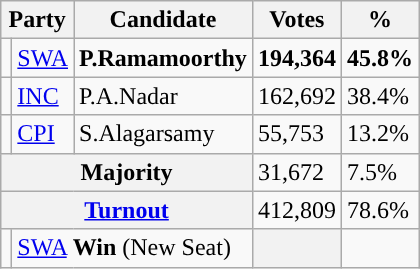<table class="wikitable">
<tr>
<th colspan="2">Party</th>
<th>Candidate</th>
<th>Votes</th>
<th>%</th>
</tr>
<tr>
<td></td>
<td><a href='#'>SWA</a></td>
<td><strong>P.Ramamoorthy</strong></td>
<td><strong>194,364</strong></td>
<td><strong>45.8%</strong></td>
</tr>
<tr>
<td></td>
<td><a href='#'>INC</a></td>
<td>P.A.Nadar</td>
<td>162,692</td>
<td>38.4%</td>
</tr>
<tr>
<td></td>
<td><a href='#'>CPI</a></td>
<td>S.Alagarsamy</td>
<td>55,753</td>
<td>13.2%</td>
</tr>
<tr>
<th colspan="3">Majority</th>
<td>31,672</td>
<td>7.5%</td>
</tr>
<tr>
<th colspan="3"><a href='#'>Turnout</a></th>
<td>412,809</td>
<td>78.6%</td>
</tr>
<tr>
<td></td>
<td colspan="2"><a href='#'>SWA</a> <strong>Win</strong> (New Seat)</td>
<th></th>
<td></td>
</tr>
</table>
